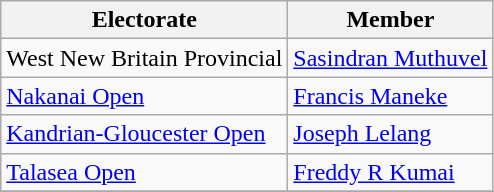<table class="wikitable">
<tr>
<th><strong>Electorate</strong></th>
<th><strong>Member</strong></th>
</tr>
<tr>
<td>West New Britain Provincial</td>
<td><a href='#'>Sasindran Muthuvel</a></td>
</tr>
<tr>
<td><a href='#'>Nakanai Open</a></td>
<td><a href='#'>Francis Maneke</a></td>
</tr>
<tr>
<td><a href='#'>Kandrian-Gloucester Open</a></td>
<td><a href='#'>Joseph Lelang</a></td>
</tr>
<tr>
<td><a href='#'>Talasea Open</a></td>
<td><a href='#'>Freddy R Kumai</a></td>
</tr>
<tr>
</tr>
</table>
